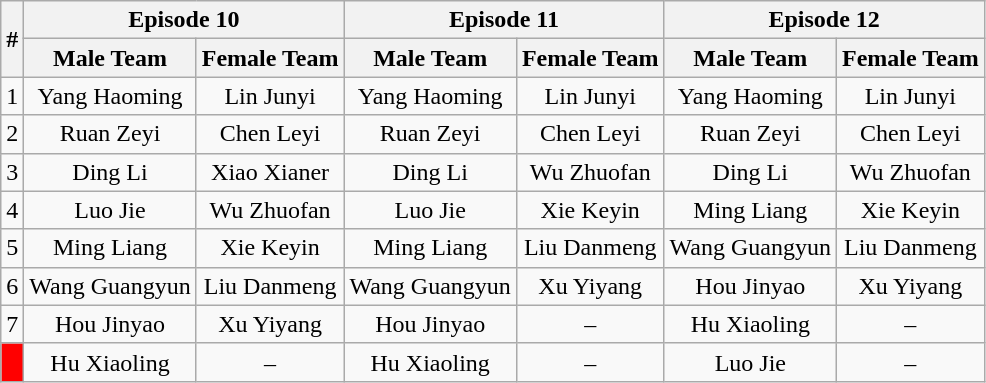<table class="wikitable sortable" style="text-align:center;">
<tr>
<th rowspan="2">#</th>
<th colspan="2">Episode 10</th>
<th colspan="2">Episode 11</th>
<th colspan="2">Episode 12</th>
</tr>
<tr>
<th>Male Team</th>
<th>Female Team</th>
<th>Male Team</th>
<th>Female Team</th>
<th>Male Team</th>
<th>Female Team</th>
</tr>
<tr>
<td>1</td>
<td>Yang Haoming</td>
<td>Lin Junyi</td>
<td>Yang Haoming</td>
<td>Lin Junyi</td>
<td>Yang Haoming</td>
<td>Lin Junyi</td>
</tr>
<tr>
<td>2</td>
<td>Ruan Zeyi</td>
<td>Chen Leyi</td>
<td>Ruan Zeyi</td>
<td>Chen Leyi</td>
<td>Ruan Zeyi</td>
<td>Chen Leyi</td>
</tr>
<tr>
<td>3</td>
<td>Ding Li</td>
<td>Xiao Xianer</td>
<td>Ding Li</td>
<td>Wu Zhuofan</td>
<td>Ding Li</td>
<td>Wu Zhuofan</td>
</tr>
<tr>
<td>4</td>
<td>Luo Jie</td>
<td>Wu Zhuofan</td>
<td>Luo Jie</td>
<td>Xie Keyin</td>
<td>Ming Liang</td>
<td>Xie Keyin</td>
</tr>
<tr>
<td>5</td>
<td>Ming Liang</td>
<td>Xie Keyin</td>
<td>Ming Liang</td>
<td>Liu Danmeng</td>
<td>Wang Guangyun</td>
<td>Liu Danmeng</td>
</tr>
<tr>
<td>6</td>
<td>Wang Guangyun</td>
<td>Liu Danmeng</td>
<td>Wang Guangyun</td>
<td>Xu Yiyang</td>
<td>Hou Jinyao</td>
<td>Xu Yiyang</td>
</tr>
<tr>
<td>7</td>
<td>Hou Jinyao</td>
<td>Xu Yiyang</td>
<td>Hou Jinyao</td>
<td>–</td>
<td>Hu Xiaoling</td>
<td>–</td>
</tr>
<tr>
<td style="background:red;"></td>
<td>Hu Xiaoling</td>
<td>–</td>
<td>Hu Xiaoling</td>
<td>–</td>
<td>Luo Jie</td>
<td>–</td>
</tr>
</table>
